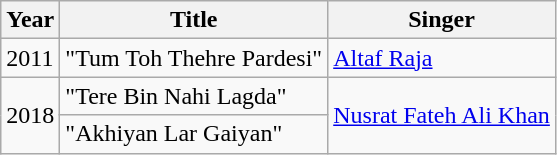<table class="wikitable">
<tr>
<th>Year</th>
<th>Title</th>
<th>Singer</th>
</tr>
<tr>
<td>2011</td>
<td>"Tum Toh Thehre Pardesi"</td>
<td><a href='#'>Altaf Raja</a></td>
</tr>
<tr>
<td rowspan="2">2018</td>
<td>"Tere Bin Nahi Lagda"</td>
<td rowspan="2"><a href='#'>Nusrat Fateh Ali Khan</a></td>
</tr>
<tr>
<td>"Akhiyan Lar Gaiyan"</td>
</tr>
</table>
